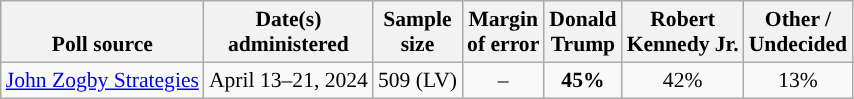<table class="wikitable sortable mw-datatable" style="font-size:90%;text-align:center;line-height:17px">
<tr valign=bottom>
<th>Poll source</th>
<th>Date(s)<br>administered</th>
<th>Sample<br>size</th>
<th>Margin<br>of error</th>
<th class="unsortable">Donald<br>Trump<br></th>
<th class="unsortable">Robert<br>Kennedy Jr.<br></th>
<th class="unsortable">Other /<br>Undecided</th>
</tr>
<tr>
<td style="text-align:left;"><a href='#'>John Zogby Strategies</a></td>
<td data-sort-value="2024-05-01">April 13–21, 2024</td>
<td>509 (LV)</td>
<td>–</td>
<td style="background-color:"><strong>45%</strong></td>
<td>42%</td>
<td>13%</td>
</tr>
</table>
